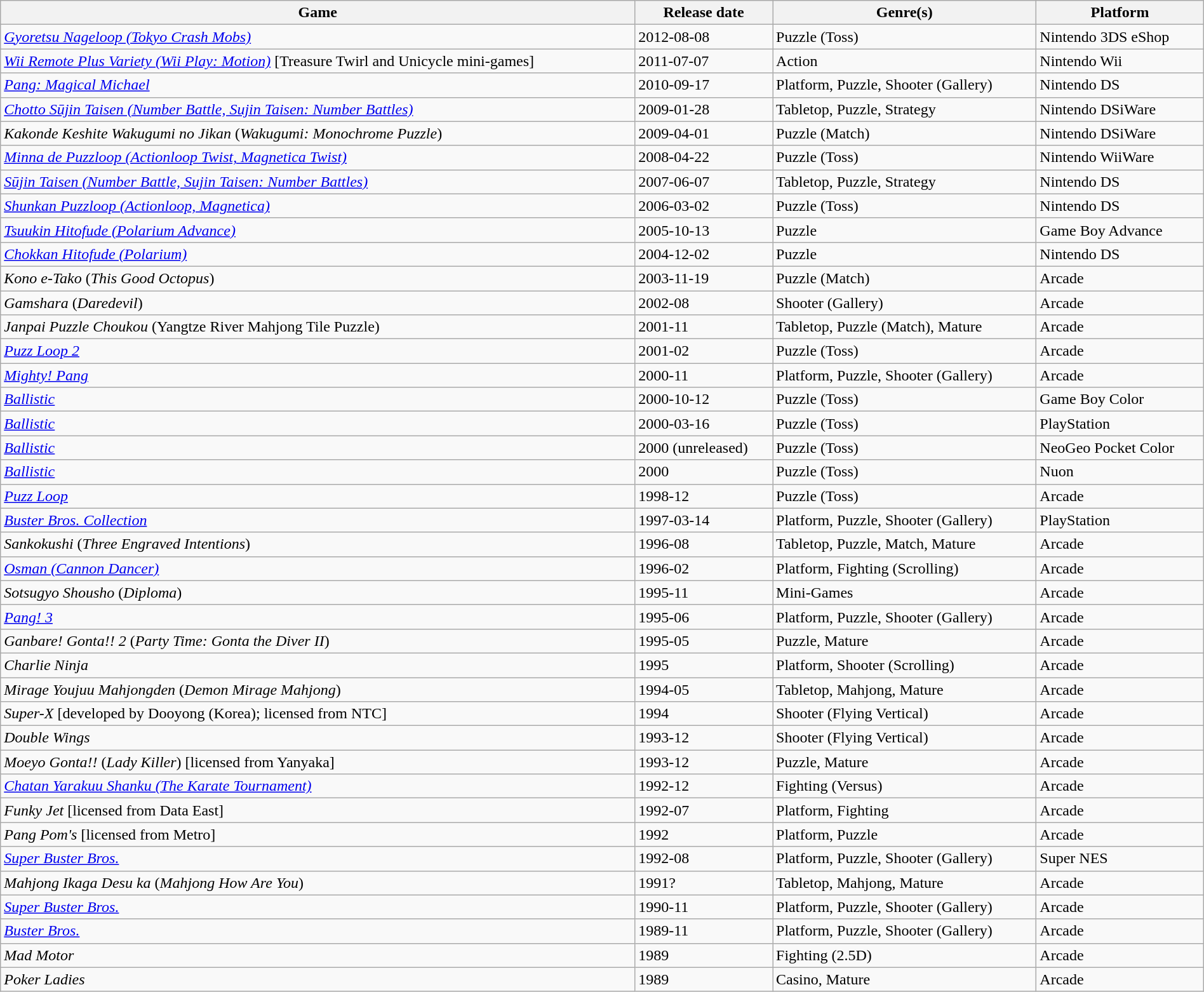<table class="wikitable sortable" style="width:100%">
<tr>
<th>Game</th>
<th>Release date</th>
<th>Genre(s)</th>
<th>Platform</th>
</tr>
<tr>
<td><em><a href='#'>Gyoretsu Nageloop (Tokyo Crash Mobs)</a></em></td>
<td>2012-08-08 </td>
<td>Puzzle (Toss)</td>
<td>Nintendo 3DS eShop</td>
</tr>
<tr>
<td><em><a href='#'>Wii Remote Plus Variety (Wii Play: Motion)</a></em> [Treasure Twirl and Unicycle mini-games]</td>
<td>2011-07-07 </td>
<td>Action</td>
<td>Nintendo Wii</td>
</tr>
<tr>
<td><em><a href='#'>Pang: Magical Michael</a></em></td>
<td>2010-09-17</td>
<td>Platform, Puzzle, Shooter (Gallery)</td>
<td>Nintendo DS</td>
</tr>
<tr>
<td><em><a href='#'>Chotto Sūjin Taisen (Number Battle, Sujin Taisen: Number Battles)</a></em></td>
<td>2009-01-28 </td>
<td>Tabletop, Puzzle, Strategy</td>
<td>Nintendo DSiWare</td>
</tr>
<tr>
<td><em>Kakonde Keshite Wakugumi no Jikan</em> (<em>Wakugumi: Monochrome Puzzle</em>)</td>
<td>2009-04-01 </td>
<td>Puzzle (Match)</td>
<td>Nintendo DSiWare</td>
</tr>
<tr>
<td><em><a href='#'>Minna de Puzzloop (Actionloop Twist, Magnetica Twist)</a></em></td>
<td>2008-04-22 </td>
<td>Puzzle (Toss)</td>
<td>Nintendo WiiWare</td>
</tr>
<tr>
<td><em><a href='#'>Sūjin Taisen (Number Battle, Sujin Taisen: Number Battles)</a></em></td>
<td>2007-06-07 </td>
<td>Tabletop, Puzzle, Strategy</td>
<td>Nintendo DS</td>
</tr>
<tr>
<td><em><a href='#'>Shunkan Puzzloop (Actionloop, Magnetica)</a></em></td>
<td>2006-03-02 </td>
<td>Puzzle (Toss)</td>
<td>Nintendo DS</td>
</tr>
<tr>
<td><em><a href='#'>Tsuukin Hitofude (Polarium Advance)</a></em></td>
<td>2005-10-13 </td>
<td>Puzzle</td>
<td>Game Boy Advance</td>
</tr>
<tr>
<td><em><a href='#'>Chokkan Hitofude (Polarium)</a></em></td>
<td>2004-12-02 </td>
<td>Puzzle</td>
<td>Nintendo DS</td>
</tr>
<tr>
<td><em>Kono e-Tako</em> (<em>This Good Octopus</em>)</td>
<td>2003-11-19 </td>
<td>Puzzle (Match)</td>
<td>Arcade</td>
</tr>
<tr>
<td><em>Gamshara</em> (<em>Daredevil</em>)</td>
<td>2002-08 </td>
<td>Shooter (Gallery)</td>
<td>Arcade</td>
</tr>
<tr>
<td><em>Janpai Puzzle Choukou</em> (Yangtze River Mahjong Tile Puzzle) </td>
<td>2001-11 </td>
<td>Tabletop, Puzzle (Match), Mature</td>
<td>Arcade</td>
</tr>
<tr>
<td><em><a href='#'>Puzz Loop 2</a></em></td>
<td>2001-02 </td>
<td>Puzzle (Toss)</td>
<td>Arcade</td>
</tr>
<tr>
<td><em><a href='#'>Mighty! Pang</a></em></td>
<td>2000-11 </td>
<td>Platform, Puzzle, Shooter (Gallery)</td>
<td>Arcade</td>
</tr>
<tr>
<td><em><a href='#'>Ballistic</a></em></td>
<td>2000-10-12 </td>
<td>Puzzle (Toss)</td>
<td>Game Boy Color</td>
</tr>
<tr>
<td><em><a href='#'>Ballistic</a></em></td>
<td>2000-03-16 </td>
<td>Puzzle (Toss)</td>
<td>PlayStation</td>
</tr>
<tr>
<td><em><a href='#'>Ballistic</a></em></td>
<td>2000 (unreleased)</td>
<td>Puzzle (Toss)</td>
<td>NeoGeo Pocket Color</td>
</tr>
<tr>
<td><em><a href='#'>Ballistic</a></em></td>
<td>2000</td>
<td>Puzzle (Toss)</td>
<td>Nuon</td>
</tr>
<tr>
<td><em><a href='#'>Puzz Loop</a></em></td>
<td>1998-12 </td>
<td>Puzzle (Toss)</td>
<td>Arcade</td>
</tr>
<tr>
<td><em><a href='#'>Buster Bros. Collection</a></em></td>
<td>1997-03-14 </td>
<td>Platform, Puzzle, Shooter (Gallery)</td>
<td>PlayStation</td>
</tr>
<tr>
<td><em>Sankokushi</em> (<em>Three Engraved Intentions</em>)</td>
<td>1996-08 </td>
<td>Tabletop, Puzzle, Match, Mature</td>
<td>Arcade</td>
</tr>
<tr>
<td><em><a href='#'>Osman (Cannon Dancer)</a></em></td>
<td>1996-02 </td>
<td>Platform, Fighting (Scrolling)</td>
<td>Arcade</td>
</tr>
<tr>
<td><em>Sotsugyo Shousho</em> (<em>Diploma</em>)</td>
<td>1995-11 </td>
<td>Mini-Games</td>
<td>Arcade</td>
</tr>
<tr>
<td><em><a href='#'>Pang! 3</a></em></td>
<td>1995-06 </td>
<td>Platform, Puzzle, Shooter (Gallery)</td>
<td>Arcade</td>
</tr>
<tr>
<td><em>Ganbare! Gonta!! 2</em> (<em>Party Time: Gonta the Diver II</em>)</td>
<td>1995-05 </td>
<td>Puzzle, Mature</td>
<td>Arcade</td>
</tr>
<tr>
<td><em>Charlie Ninja</em></td>
<td>1995</td>
<td>Platform, Shooter (Scrolling)</td>
<td>Arcade</td>
</tr>
<tr>
<td><em>Mirage Youjuu Mahjongden</em> (<em>Demon Mirage Mahjong</em>)</td>
<td>1994-05 </td>
<td>Tabletop, Mahjong, Mature</td>
<td>Arcade</td>
</tr>
<tr>
<td><em>Super-X</em> [developed by Dooyong (Korea); licensed from NTC]</td>
<td>1994</td>
<td>Shooter (Flying Vertical)</td>
<td>Arcade</td>
</tr>
<tr>
<td><em>Double Wings</em></td>
<td>1993-12</td>
<td>Shooter (Flying Vertical)</td>
<td>Arcade</td>
</tr>
<tr>
<td><em>Moeyo Gonta!!</em> (<em>Lady Killer</em>) [licensed from Yanyaka]</td>
<td>1993-12 </td>
<td>Puzzle, Mature</td>
<td>Arcade</td>
</tr>
<tr>
<td><em><a href='#'>Chatan Yarakuu Shanku (The Karate Tournament)</a></em></td>
<td>1992-12 </td>
<td>Fighting (Versus)</td>
<td>Arcade</td>
</tr>
<tr>
<td><em>Funky Jet</em> [licensed from Data East]</td>
<td>1992-07 </td>
<td>Platform, Fighting</td>
<td>Arcade</td>
</tr>
<tr>
<td><em>Pang Pom's</em> [licensed from Metro]</td>
<td>1992</td>
<td>Platform, Puzzle</td>
<td>Arcade</td>
</tr>
<tr>
<td><em><a href='#'>Super Buster Bros.</a></em></td>
<td>1992-08 </td>
<td>Platform, Puzzle, Shooter (Gallery)</td>
<td>Super NES</td>
</tr>
<tr>
<td><em>Mahjong Ikaga Desu ka</em> (<em>Mahjong How Are You</em>)</td>
<td>1991?</td>
<td>Tabletop, Mahjong, Mature</td>
<td>Arcade</td>
</tr>
<tr>
<td><em><a href='#'>Super Buster Bros.</a></em></td>
<td>1990-11 </td>
<td>Platform, Puzzle, Shooter (Gallery)</td>
<td>Arcade</td>
</tr>
<tr>
<td><em><a href='#'>Buster Bros.</a></em></td>
<td>1989-11 </td>
<td>Platform, Puzzle, Shooter (Gallery)</td>
<td>Arcade</td>
</tr>
<tr>
<td><em>Mad Motor</em></td>
<td>1989</td>
<td>Fighting (2.5D)</td>
<td>Arcade</td>
</tr>
<tr>
<td><em>Poker Ladies</em></td>
<td>1989</td>
<td>Casino, Mature</td>
<td>Arcade</td>
</tr>
</table>
